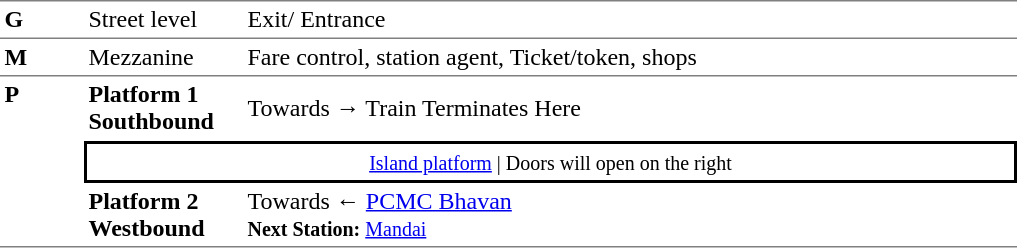<table table border=0 cellspacing=0 cellpadding=3>
<tr>
<td style="border-top:solid 1px gray;border-bottom:solid 1px gray;" width=50 valign=top><strong>G</strong></td>
<td style="border-top:solid 1px gray;border-bottom:solid 1px gray;" width=100 valign=top>Street level</td>
<td style="border-top:solid 1px gray;border-bottom:solid 1px gray;" width=510 valign=top>Exit/ Entrance</td>
</tr>
<tr>
<td style="border-bottom:solid 1px gray;"><strong>M</strong></td>
<td style="border-bottom:solid 1px gray;">Mezzanine</td>
<td style="border-bottom:solid 1px gray;">Fare control, station agent, Ticket/token, shops</td>
</tr>
<tr>
<td style="border-bottom:solid 1px gray;" width=50 rowspan=3 valign=top><strong>P</strong></td>
<td style="border-bottom:solid 1px white;" width=100><span><strong>Platform 1</strong><br><strong>Southbound</strong></span></td>
<td style="border-bottom:solid 1px white;" width=510>Towards → Train Terminates Here</td>
</tr>
<tr>
<td style="border-top:solid 2px black;border-right:solid 2px black;border-left:solid 2px black;border-bottom:solid 2px black;text-align:center;" colspan=2><small><a href='#'>Island platform</a> | Doors will open on the right </small></td>
</tr>
<tr>
<td style="border-bottom:solid 1px gray;" width=100><span><strong>Platform 2</strong><br><strong>Westbound</strong></span></td>
<td style="border-bottom:solid 1px gray;" width="510">Towards ← <a href='#'>PCMC Bhavan</a><br><small><strong>Next Station:</strong> <a href='#'>Mandai</a></small></td>
</tr>
</table>
